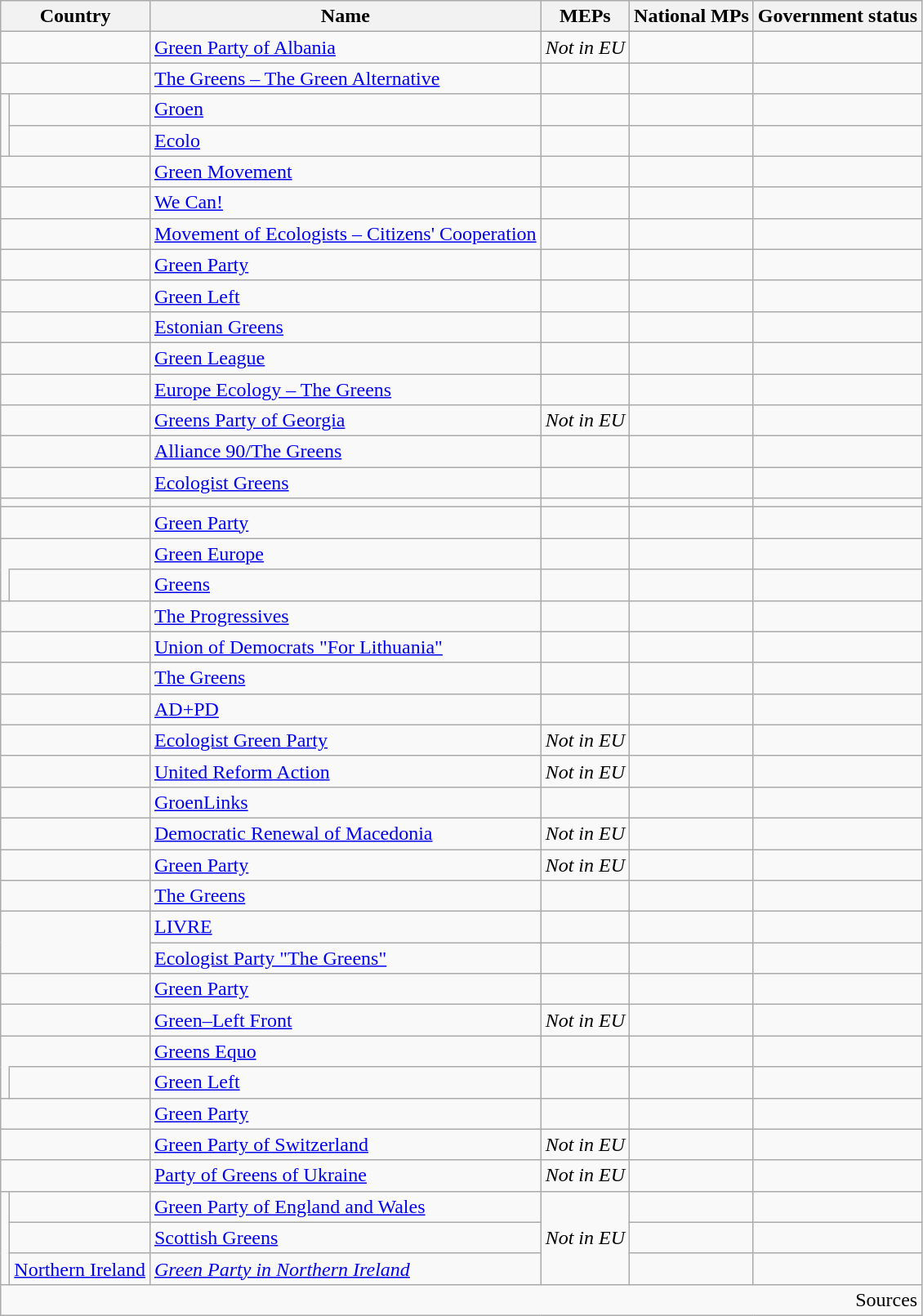<table class="wikitable sortable">
<tr>
<th colspan=2>Country</th>
<th>Name</th>
<th>MEPs</th>
<th>National MPs</th>
<th>Government status</th>
</tr>
<tr>
<td colspan=2></td>
<td><a href='#'>Green Party of Albania</a></td>
<td><em>Not in EU</em></td>
<td></td>
<td></td>
</tr>
<tr>
<td colspan=2></td>
<td><a href='#'>The Greens – The Green Alternative</a></td>
<td></td>
<td></td>
<td></td>
</tr>
<tr>
<td rowspan=2></td>
<td></td>
<td><a href='#'>Groen</a></td>
<td></td>
<td> </td>
<td></td>
</tr>
<tr>
<td><br></td>
<td><a href='#'>Ecolo</a></td>
<td> </td>
<td> </td>
<td></td>
</tr>
<tr>
<td colspan=2></td>
<td><a href='#'>Green Movement</a></td>
<td></td>
<td></td>
<td></td>
</tr>
<tr>
<td colspan=2></td>
<td><a href='#'>We Can!</a></td>
<td></td>
<td></td>
<td></td>
</tr>
<tr>
<td colspan=2></td>
<td><a href='#'>Movement of Ecologists – Citizens' Cooperation</a></td>
<td></td>
<td></td>
<td></td>
</tr>
<tr>
<td colspan=2></td>
<td><a href='#'>Green Party</a></td>
<td></td>
<td></td>
<td></td>
</tr>
<tr>
<td colspan=2></td>
<td><a href='#'>Green Left</a></td>
<td></td>
<td></td>
<td></td>
</tr>
<tr>
<td colspan=2></td>
<td><a href='#'>Estonian Greens</a></td>
<td></td>
<td></td>
<td></td>
</tr>
<tr>
<td colspan=2></td>
<td><a href='#'>Green League</a></td>
<td></td>
<td></td>
<td></td>
</tr>
<tr>
<td colspan=2></td>
<td><a href='#'>Europe Ecology – The Greens</a></td>
<td></td>
<td></td>
<td></td>
</tr>
<tr>
<td colspan=2></td>
<td><a href='#'>Greens Party of Georgia</a></td>
<td><em>Not in EU</em></td>
<td></td>
<td></td>
</tr>
<tr>
<td colspan=2></td>
<td><a href='#'>Alliance 90/The Greens</a></td>
<td></td>
<td></td>
<td></td>
</tr>
<tr>
<td colspan=2></td>
<td><a href='#'>Ecologist Greens</a></td>
<td></td>
<td></td>
<td></td>
</tr>
<tr>
<td colspan=2></td>
<td></td>
<td></td>
<td></td>
<td></td>
</tr>
<tr>
<td colspan=2></td>
<td><a href='#'>Green Party</a></td>
<td></td>
<td></td>
<td></td>
</tr>
<tr>
<td scope=rowgroup colspan=2></td>
<td><a href='#'>Green Europe</a></td>
<td></td>
<td></td>
<td></td>
</tr>
<tr>
<td style="border-top:hidden"></td>
<td></td>
<td><a href='#'>Greens</a></td>
<td></td>
<td></td>
<td></td>
</tr>
<tr>
<td colspan=2></td>
<td><a href='#'>The Progressives</a></td>
<td></td>
<td></td>
<td></td>
</tr>
<tr>
<td colspan=2></td>
<td><a href='#'>Union of Democrats "For Lithuania"</a></td>
<td></td>
<td></td>
<td></td>
</tr>
<tr>
<td colspan=2></td>
<td><a href='#'>The Greens</a></td>
<td></td>
<td></td>
<td></td>
</tr>
<tr>
<td colspan=2></td>
<td><a href='#'>AD+PD</a></td>
<td></td>
<td></td>
<td></td>
</tr>
<tr>
<td colspan=2></td>
<td><a href='#'>Ecologist Green Party</a></td>
<td><em>Not in EU</em></td>
<td></td>
<td></td>
</tr>
<tr>
<td colspan=2></td>
<td><a href='#'>United Reform Action</a></td>
<td><em>Not in EU</em></td>
<td></td>
<td></td>
</tr>
<tr>
<td colspan=2></td>
<td><a href='#'>GroenLinks</a></td>
<td></td>
<td></td>
<td></td>
</tr>
<tr>
<td colspan=2></td>
<td><a href='#'>Democratic Renewal of Macedonia</a></td>
<td><em>Not in EU</em></td>
<td></td>
<td></td>
</tr>
<tr>
<td colspan=2></td>
<td><a href='#'>Green Party</a></td>
<td><em>Not in EU</em></td>
<td></td>
<td></td>
</tr>
<tr>
<td colspan=2></td>
<td><a href='#'>The Greens</a></td>
<td></td>
<td></td>
<td></td>
</tr>
<tr>
<td rowspan=2 colspan=2></td>
<td><a href='#'>LIVRE</a></td>
<td></td>
<td></td>
<td></td>
</tr>
<tr>
<td><a href='#'>Ecologist Party "The Greens"</a></td>
<td></td>
<td></td>
<td></td>
</tr>
<tr>
<td colspan=2></td>
<td><a href='#'>Green Party</a></td>
<td></td>
<td></td>
<td></td>
</tr>
<tr>
<td colspan=2></td>
<td><a href='#'>Green–Left Front</a></td>
<td><em>Not in EU</em></td>
<td></td>
<td></td>
</tr>
<tr>
<td scope=rowgroup colspan=2></td>
<td><a href='#'>Greens Equo</a></td>
<td></td>
<td></td>
<td></td>
</tr>
<tr>
<td style="border-top:hidden"></td>
<td></td>
<td><a href='#'>Green Left</a></td>
<td rowspan=1></td>
<td></td>
<td></td>
</tr>
<tr>
<td colspan=2></td>
<td><a href='#'>Green Party</a></td>
<td></td>
<td></td>
<td></td>
</tr>
<tr>
<td colspan=2></td>
<td><a href='#'>Green Party of Switzerland</a></td>
<td><em>Not in EU</em></td>
<td></td>
<td></td>
</tr>
<tr>
<td colspan=2></td>
<td><a href='#'>Party of Greens of Ukraine</a></td>
<td><em>Not in EU</em></td>
<td></td>
<td></td>
</tr>
<tr>
<td rowspan=3></td>
<td><br></td>
<td><a href='#'>Green Party of England and Wales</a></td>
<td rowspan=3><em>Not in EU</em></td>
<td> </td>
<td></td>
</tr>
<tr>
<td></td>
<td><a href='#'>Scottish Greens</a></td>
<td> </td>
<td></td>
</tr>
<tr>
<td> <a href='#'>Northern Ireland</a></td>
<td><em><a href='#'>Green Party in Northern Ireland</a></em> </td>
<td> </td>
<td></td>
</tr>
<tr>
<td colspan=6 align="right">Sources</td>
</tr>
</table>
